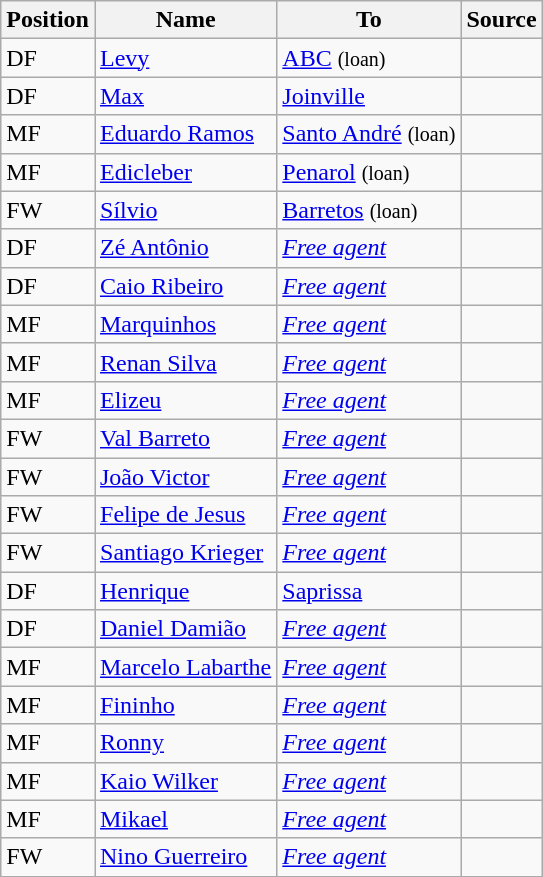<table class="wikitable" style="text-align:"width:100px"; font-size:95%; width:35%;">
<tr>
<th style="background:#00000; color:black; text-align:center;">Position</th>
<th style="background:#00000; color:black; text-align:center;">Name</th>
<th style="background:#00000; color:black; text-align:center;">To</th>
<th style="background:#00000; color:black; text-align:center;">Source</th>
</tr>
<tr>
<td>DF</td>
<td><a href='#'>Levy</a></td>
<td> <a href='#'>ABC</a> <small>(loan)</small></td>
<td></td>
</tr>
<tr>
<td>DF</td>
<td><a href='#'>Max</a></td>
<td> <a href='#'>Joinville</a></td>
<td></td>
</tr>
<tr>
<td>MF</td>
<td><a href='#'>Eduardo Ramos</a></td>
<td> <a href='#'>Santo André</a> <small>(loan)</small></td>
<td></td>
</tr>
<tr>
<td>MF</td>
<td><a href='#'>Edicleber</a></td>
<td> <a href='#'>Penarol</a> <small>(loan)</small></td>
<td></td>
</tr>
<tr>
<td>FW</td>
<td><a href='#'>Sílvio</a></td>
<td> <a href='#'>Barretos</a> <small>(loan)</small></td>
<td></td>
</tr>
<tr>
<td>DF</td>
<td><a href='#'>Zé Antônio</a></td>
<td><em><a href='#'>Free agent</a></em></td>
<td></td>
</tr>
<tr>
<td>DF</td>
<td><a href='#'>Caio Ribeiro</a></td>
<td><em><a href='#'>Free agent</a></em></td>
<td></td>
</tr>
<tr>
<td>MF</td>
<td><a href='#'>Marquinhos</a></td>
<td><em><a href='#'>Free agent</a></em></td>
<td></td>
</tr>
<tr>
<td>MF</td>
<td><a href='#'>Renan Silva</a></td>
<td><em><a href='#'>Free agent</a></em></td>
<td></td>
</tr>
<tr>
<td>MF</td>
<td><a href='#'>Elizeu</a></td>
<td><em><a href='#'>Free agent</a></em></td>
<td></td>
</tr>
<tr>
<td>FW</td>
<td><a href='#'>Val Barreto</a></td>
<td><em><a href='#'>Free agent</a></em></td>
<td></td>
</tr>
<tr>
<td>FW</td>
<td><a href='#'>João Victor</a></td>
<td><em><a href='#'>Free agent</a></em></td>
<td></td>
</tr>
<tr>
<td>FW</td>
<td><a href='#'>Felipe de Jesus</a></td>
<td><em><a href='#'>Free agent</a></em></td>
<td></td>
</tr>
<tr>
<td>FW</td>
<td><a href='#'>Santiago Krieger</a></td>
<td><em><a href='#'>Free agent</a></em></td>
<td></td>
</tr>
<tr>
<td>DF</td>
<td><a href='#'>Henrique</a></td>
<td> <a href='#'>Saprissa</a></td>
<td></td>
</tr>
<tr>
<td>DF</td>
<td><a href='#'>Daniel Damião</a></td>
<td><em><a href='#'>Free agent</a></em></td>
<td></td>
</tr>
<tr>
<td>MF</td>
<td><a href='#'>Marcelo Labarthe</a></td>
<td><em><a href='#'>Free agent</a></em></td>
<td></td>
</tr>
<tr>
<td>MF</td>
<td><a href='#'>Fininho</a></td>
<td><em><a href='#'>Free agent</a></em></td>
<td></td>
</tr>
<tr>
<td>MF</td>
<td><a href='#'>Ronny</a></td>
<td><em><a href='#'>Free agent</a></em></td>
<td></td>
</tr>
<tr>
<td>MF</td>
<td><a href='#'>Kaio Wilker</a></td>
<td><em><a href='#'>Free agent</a></em></td>
<td></td>
</tr>
<tr>
<td>MF</td>
<td><a href='#'>Mikael</a></td>
<td><em><a href='#'>Free agent</a></em></td>
<td></td>
</tr>
<tr>
<td>FW</td>
<td><a href='#'>Nino Guerreiro</a></td>
<td><em><a href='#'>Free agent</a></em></td>
<td></td>
</tr>
<tr>
</tr>
</table>
